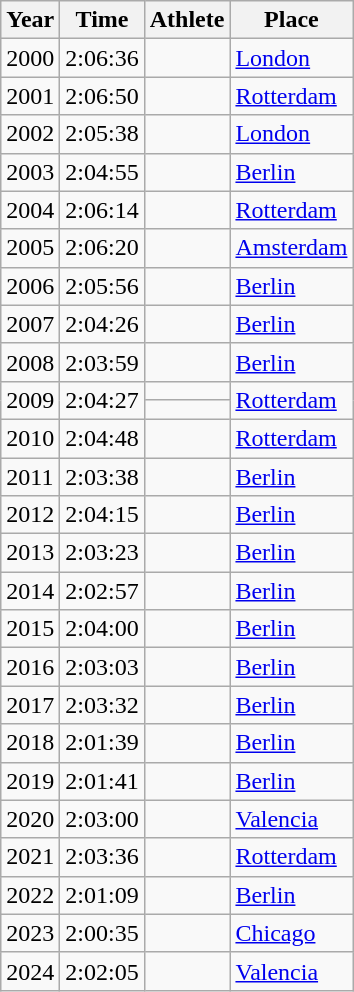<table class="wikitable sortable" style="display:inline-table;">
<tr>
<th>Year</th>
<th>Time</th>
<th>Athlete</th>
<th>Place</th>
</tr>
<tr>
<td>2000</td>
<td>2:06:36</td>
<td></td>
<td><a href='#'>London</a></td>
</tr>
<tr>
<td>2001</td>
<td>2:06:50</td>
<td></td>
<td><a href='#'>Rotterdam</a></td>
</tr>
<tr>
<td>2002</td>
<td>2:05:38</td>
<td></td>
<td><a href='#'>London</a></td>
</tr>
<tr>
<td>2003</td>
<td>2:04:55</td>
<td></td>
<td><a href='#'>Berlin</a></td>
</tr>
<tr>
<td>2004</td>
<td>2:06:14</td>
<td></td>
<td><a href='#'>Rotterdam</a></td>
</tr>
<tr>
<td>2005</td>
<td>2:06:20</td>
<td></td>
<td><a href='#'>Amsterdam</a></td>
</tr>
<tr>
<td>2006</td>
<td>2:05:56</td>
<td></td>
<td><a href='#'>Berlin</a></td>
</tr>
<tr>
<td>2007</td>
<td>2:04:26</td>
<td></td>
<td><a href='#'>Berlin</a></td>
</tr>
<tr>
<td>2008</td>
<td>2:03:59</td>
<td></td>
<td><a href='#'>Berlin</a></td>
</tr>
<tr>
<td rowspan=2>2009</td>
<td rowspan=2>2:04:27</td>
<td></td>
<td rowspan=2><a href='#'>Rotterdam</a></td>
</tr>
<tr>
<td></td>
</tr>
<tr>
<td>2010</td>
<td>2:04:48</td>
<td></td>
<td><a href='#'>Rotterdam</a></td>
</tr>
<tr>
<td>2011</td>
<td>2:03:38</td>
<td></td>
<td><a href='#'>Berlin</a></td>
</tr>
<tr>
<td>2012</td>
<td>2:04:15</td>
<td></td>
<td><a href='#'>Berlin</a></td>
</tr>
<tr>
<td>2013</td>
<td>2:03:23</td>
<td></td>
<td><a href='#'>Berlin</a></td>
</tr>
<tr>
<td>2014</td>
<td>2:02:57</td>
<td></td>
<td><a href='#'>Berlin</a></td>
</tr>
<tr>
<td>2015</td>
<td>2:04:00</td>
<td></td>
<td><a href='#'>Berlin</a></td>
</tr>
<tr>
<td>2016</td>
<td>2:03:03</td>
<td></td>
<td><a href='#'>Berlin</a></td>
</tr>
<tr>
<td>2017</td>
<td>2:03:32</td>
<td></td>
<td><a href='#'>Berlin</a></td>
</tr>
<tr>
<td>2018</td>
<td>2:01:39</td>
<td></td>
<td><a href='#'>Berlin</a></td>
</tr>
<tr>
<td>2019</td>
<td>2:01:41</td>
<td></td>
<td><a href='#'>Berlin</a></td>
</tr>
<tr>
<td>2020</td>
<td>2:03:00</td>
<td></td>
<td><a href='#'>Valencia</a></td>
</tr>
<tr>
<td>2021</td>
<td>2:03:36</td>
<td></td>
<td><a href='#'>Rotterdam</a></td>
</tr>
<tr>
<td>2022</td>
<td>2:01:09</td>
<td></td>
<td><a href='#'>Berlin</a></td>
</tr>
<tr>
<td>2023</td>
<td>2:00:35</td>
<td></td>
<td><a href='#'>Chicago</a></td>
</tr>
<tr>
<td>2024</td>
<td>2:02:05</td>
<td></td>
<td><a href='#'>Valencia</a></td>
</tr>
</table>
